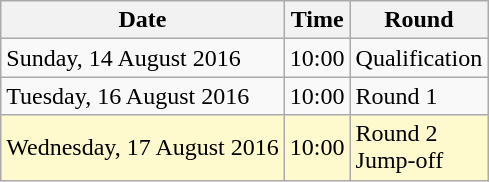<table class="wikitable">
<tr>
<th>Date</th>
<th>Time</th>
<th>Round</th>
</tr>
<tr>
<td>Sunday, 14 August 2016</td>
<td>10:00</td>
<td>Qualification</td>
</tr>
<tr>
<td>Tuesday, 16 August 2016</td>
<td>10:00</td>
<td>Round 1</td>
</tr>
<tr>
<td style=background:lemonchiffon>Wednesday, 17 August 2016</td>
<td style=background:lemonchiffon>10:00</td>
<td style=background:lemonchiffon>Round 2<br>Jump-off</td>
</tr>
</table>
